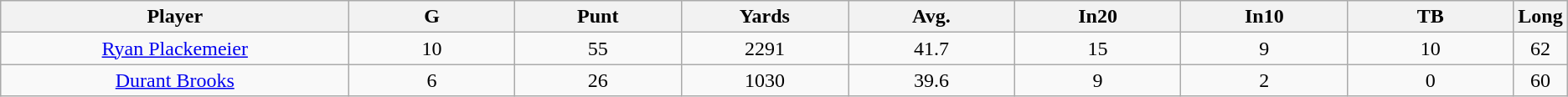<table class="wikitable">
<tr>
<th bgcolor="#DDDDFF" width="23%">Player</th>
<th bgcolor="#DDDDFF" width="11%">G</th>
<th bgcolor="#DDDDFF" width="11%">Punt</th>
<th bgcolor="#DDDDFF" width="11%">Yards</th>
<th bgcolor="#DDDDFF" width="11%">Avg.</th>
<th bgcolor="#DDDDFF" width="11%">In20</th>
<th bgcolor="#DDDDFF" width="11%">In10</th>
<th bgcolor="#DDDDFF" width="11%">TB</th>
<th bgcolor="#DDDDFF" width="11%">Long</th>
</tr>
<tr align="center">
<td><a href='#'>Ryan Plackemeier</a></td>
<td>10</td>
<td>55</td>
<td>2291</td>
<td>41.7</td>
<td>15</td>
<td>9</td>
<td>10</td>
<td>62</td>
</tr>
<tr align="center">
<td><a href='#'>Durant Brooks</a></td>
<td>6</td>
<td>26</td>
<td>1030</td>
<td>39.6</td>
<td>9</td>
<td>2</td>
<td>0</td>
<td>60</td>
</tr>
</table>
